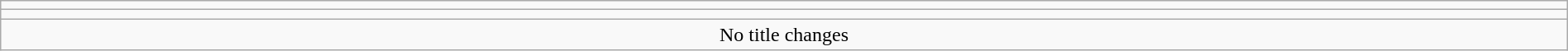<table class="wikitable" style="text-align:center; width:100%;">
<tr>
<td colspan=5></td>
</tr>
<tr>
<td colspan=5><strong></strong></td>
</tr>
<tr>
<td colspan="5">No title changes</td>
</tr>
</table>
